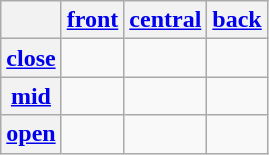<table class="wikitable" style="text-align:center;">
<tr>
<th></th>
<th><a href='#'>front</a></th>
<th><a href='#'>central</a></th>
<th><a href='#'>back</a></th>
</tr>
<tr>
<th><a href='#'>close</a></th>
<td></td>
<td></td>
<td></td>
</tr>
<tr>
<th><a href='#'>mid</a></th>
<td></td>
<td></td>
<td></td>
</tr>
<tr>
<th><a href='#'>open</a></th>
<td></td>
<td></td>
<td></td>
</tr>
</table>
